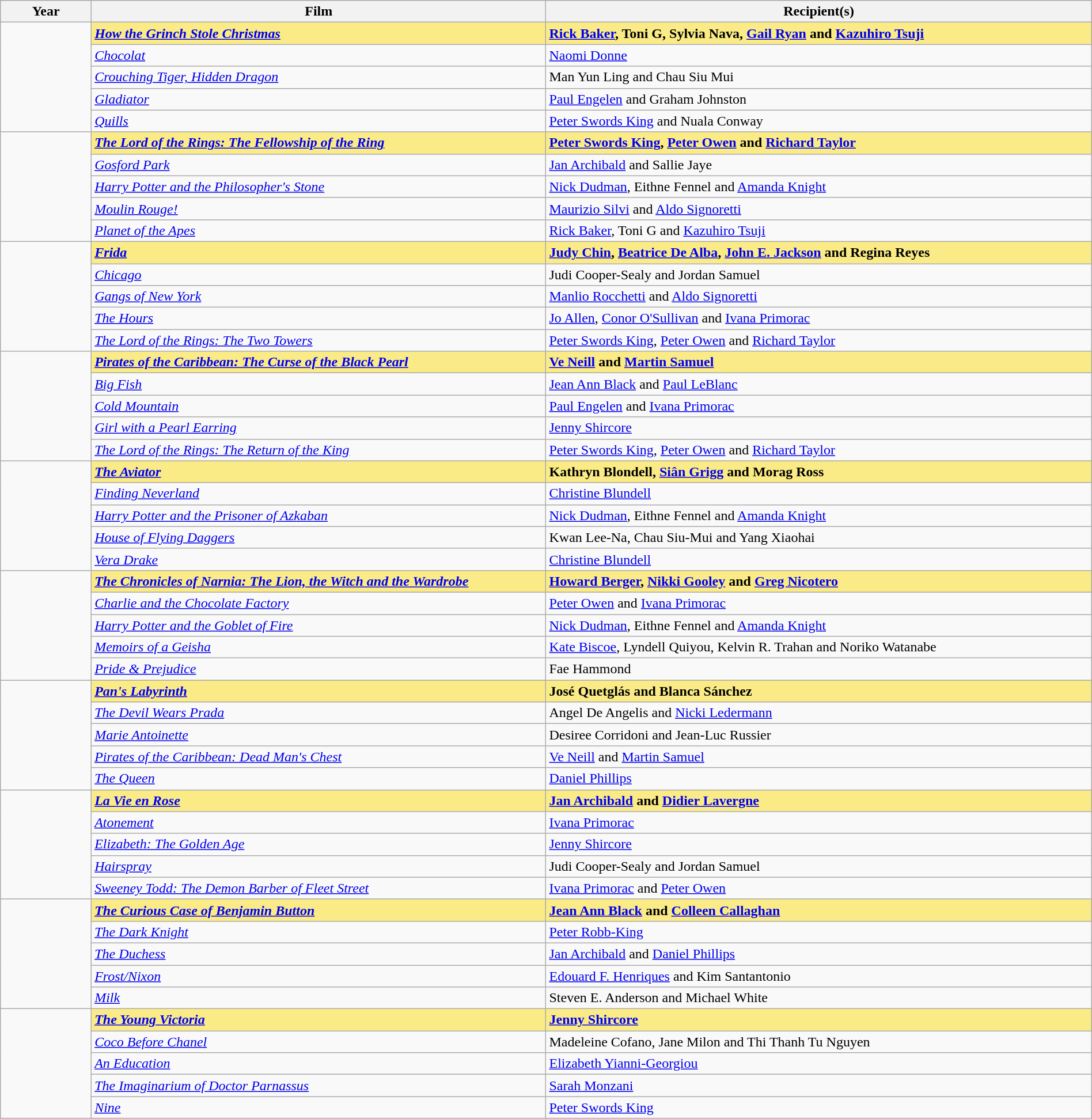<table class="wikitable" style="width:100%;" cellpadding="5">
<tr>
<th style="width:5%;">Year</th>
<th style="width:25%;">Film</th>
<th style="width:30%;">Recipient(s)</th>
</tr>
<tr>
<td rowspan="5"></td>
<td style="background:#FAEB86"><strong><em><a href='#'>How the Grinch Stole Christmas</a></em></strong></td>
<td style="background:#FAEB86"><strong><a href='#'>Rick Baker</a>, Toni G, Sylvia Nava, <a href='#'>Gail Ryan</a> and <a href='#'>Kazuhiro Tsuji</a></strong></td>
</tr>
<tr>
<td><em><a href='#'>Chocolat</a></em></td>
<td><a href='#'>Naomi Donne</a></td>
</tr>
<tr>
<td><em><a href='#'>Crouching Tiger, Hidden Dragon</a></em></td>
<td>Man Yun Ling and Chau Siu Mui</td>
</tr>
<tr>
<td><em><a href='#'>Gladiator</a></em></td>
<td><a href='#'>Paul Engelen</a> and Graham Johnston</td>
</tr>
<tr>
<td><em><a href='#'>Quills</a></em></td>
<td><a href='#'>Peter Swords King</a> and Nuala Conway</td>
</tr>
<tr>
<td rowspan="5"></td>
<td style="background:#FAEB86"><strong><em><a href='#'>The Lord of the Rings: The Fellowship of the Ring</a></em></strong></td>
<td style="background:#FAEB86"><strong><a href='#'>Peter Swords King</a>, <a href='#'>Peter Owen</a> and <a href='#'>Richard Taylor</a></strong></td>
</tr>
<tr>
<td><em><a href='#'>Gosford Park</a></em></td>
<td><a href='#'>Jan Archibald</a> and Sallie Jaye</td>
</tr>
<tr>
<td><em><a href='#'>Harry Potter and the Philosopher's Stone</a></em></td>
<td><a href='#'>Nick Dudman</a>, Eithne Fennel and <a href='#'>Amanda Knight</a></td>
</tr>
<tr>
<td><em><a href='#'>Moulin Rouge!</a></em></td>
<td><a href='#'>Maurizio Silvi</a> and <a href='#'>Aldo Signoretti</a></td>
</tr>
<tr>
<td><em><a href='#'>Planet of the Apes</a></em></td>
<td><a href='#'>Rick Baker</a>, Toni G and <a href='#'>Kazuhiro Tsuji</a></td>
</tr>
<tr>
<td rowspan="5"></td>
<td style="background:#FAEB86"><strong><em><a href='#'>Frida</a></em></strong></td>
<td style="background:#FAEB86"><strong><a href='#'>Judy Chin</a>, <a href='#'>Beatrice De Alba</a>, <a href='#'>John E. Jackson</a> and Regina Reyes</strong></td>
</tr>
<tr>
<td><em><a href='#'>Chicago</a></em></td>
<td>Judi Cooper-Sealy and Jordan Samuel</td>
</tr>
<tr>
<td><em><a href='#'>Gangs of New York</a></em></td>
<td><a href='#'>Manlio Rocchetti</a> and <a href='#'>Aldo Signoretti</a></td>
</tr>
<tr>
<td><em><a href='#'>The Hours</a></em></td>
<td><a href='#'>Jo Allen</a>, <a href='#'>Conor O'Sullivan</a> and <a href='#'>Ivana Primorac</a></td>
</tr>
<tr>
<td><em><a href='#'>The Lord of the Rings: The Two Towers</a></em></td>
<td><a href='#'>Peter Swords King</a>, <a href='#'>Peter Owen</a> and <a href='#'>Richard Taylor</a></td>
</tr>
<tr>
<td rowspan="5"></td>
<td style="background:#FAEB86"><strong><em><a href='#'>Pirates of the Caribbean: The Curse of the Black Pearl</a></em></strong></td>
<td style="background:#FAEB86"><strong><a href='#'>Ve Neill</a> and <a href='#'>Martin Samuel</a></strong></td>
</tr>
<tr>
<td><em><a href='#'>Big Fish</a></em></td>
<td><a href='#'>Jean Ann Black</a> and <a href='#'>Paul LeBlanc</a></td>
</tr>
<tr>
<td><em><a href='#'>Cold Mountain</a></em></td>
<td><a href='#'>Paul Engelen</a> and <a href='#'>Ivana Primorac</a></td>
</tr>
<tr>
<td><em><a href='#'>Girl with a Pearl Earring</a></em></td>
<td><a href='#'>Jenny Shircore</a></td>
</tr>
<tr>
<td><em><a href='#'>The Lord of the Rings: The Return of the King</a></em></td>
<td><a href='#'>Peter Swords King</a>, <a href='#'>Peter Owen</a> and <a href='#'>Richard Taylor</a></td>
</tr>
<tr>
<td rowspan="5"></td>
<td style="background:#FAEB86"><strong><em><a href='#'>The Aviator</a></em></strong></td>
<td style="background:#FAEB86"><strong>Kathryn Blondell, <a href='#'>Siân Grigg</a> and Morag Ross</strong></td>
</tr>
<tr>
<td><em><a href='#'>Finding Neverland</a></em></td>
<td><a href='#'>Christine Blundell</a></td>
</tr>
<tr>
<td><em><a href='#'>Harry Potter and the Prisoner of Azkaban</a></em></td>
<td><a href='#'>Nick Dudman</a>, Eithne Fennel and <a href='#'>Amanda Knight</a></td>
</tr>
<tr>
<td><em><a href='#'>House of Flying Daggers</a></em></td>
<td>Kwan Lee-Na, Chau Siu-Mui and Yang Xiaohai</td>
</tr>
<tr>
<td><em><a href='#'>Vera Drake</a></em></td>
<td><a href='#'>Christine Blundell</a></td>
</tr>
<tr>
<td rowspan="5"></td>
<td style="background:#FAEB86"><strong><em><a href='#'>The Chronicles of Narnia: The Lion, the Witch and the Wardrobe</a></em></strong></td>
<td style="background:#FAEB86"><strong><a href='#'>Howard Berger</a>, <a href='#'>Nikki Gooley</a> and <a href='#'>Greg Nicotero</a></strong></td>
</tr>
<tr>
<td><em><a href='#'>Charlie and the Chocolate Factory</a></em></td>
<td><a href='#'>Peter Owen</a> and <a href='#'>Ivana Primorac</a></td>
</tr>
<tr>
<td><em><a href='#'>Harry Potter and the Goblet of Fire</a></em></td>
<td><a href='#'>Nick Dudman</a>, Eithne Fennel and <a href='#'>Amanda Knight</a></td>
</tr>
<tr>
<td><em><a href='#'>Memoirs of a Geisha</a></em></td>
<td><a href='#'>Kate Biscoe</a>, Lyndell Quiyou, Kelvin R. Trahan and Noriko Watanabe</td>
</tr>
<tr>
<td><em><a href='#'>Pride & Prejudice</a></em></td>
<td>Fae Hammond</td>
</tr>
<tr>
<td rowspan="5"></td>
<td style="background:#FAEB86"><strong><em><a href='#'>Pan's Labyrinth</a></em></strong></td>
<td style="background:#FAEB86"><strong>José Quetglás and Blanca Sánchez</strong></td>
</tr>
<tr>
<td><em><a href='#'>The Devil Wears Prada</a></em></td>
<td>Angel De Angelis and <a href='#'>Nicki Ledermann</a></td>
</tr>
<tr>
<td><em><a href='#'>Marie Antoinette</a></em></td>
<td>Desiree Corridoni and Jean-Luc Russier</td>
</tr>
<tr>
<td><em><a href='#'>Pirates of the Caribbean: Dead Man's Chest</a></em></td>
<td><a href='#'>Ve Neill</a> and <a href='#'>Martin Samuel</a></td>
</tr>
<tr>
<td><em><a href='#'>The Queen</a></em></td>
<td><a href='#'>Daniel Phillips</a></td>
</tr>
<tr>
<td rowspan="5"></td>
<td style="background:#FAEB86"><strong><em><a href='#'>La Vie en Rose</a></em></strong></td>
<td style="background:#FAEB86"><strong><a href='#'>Jan Archibald</a> and <a href='#'>Didier Lavergne</a></strong></td>
</tr>
<tr>
<td><em><a href='#'>Atonement</a></em></td>
<td><a href='#'>Ivana Primorac</a></td>
</tr>
<tr>
<td><em><a href='#'>Elizabeth: The Golden Age</a></em></td>
<td><a href='#'>Jenny Shircore</a></td>
</tr>
<tr>
<td><em><a href='#'>Hairspray</a></em></td>
<td>Judi Cooper-Sealy and Jordan Samuel</td>
</tr>
<tr>
<td><em><a href='#'>Sweeney Todd: The Demon Barber of Fleet Street</a></em></td>
<td><a href='#'>Ivana Primorac</a> and <a href='#'>Peter Owen</a></td>
</tr>
<tr>
<td rowspan="5"></td>
<td style="background:#FAEB86"><strong><em><a href='#'>The Curious Case of Benjamin Button</a></em></strong></td>
<td style="background:#FAEB86"><strong><a href='#'>Jean Ann Black</a> and <a href='#'>Colleen Callaghan</a></strong></td>
</tr>
<tr>
<td><em><a href='#'>The Dark Knight</a></em></td>
<td><a href='#'>Peter Robb-King</a></td>
</tr>
<tr>
<td><em><a href='#'>The Duchess</a></em></td>
<td><a href='#'>Jan Archibald</a> and <a href='#'>Daniel Phillips</a></td>
</tr>
<tr>
<td><em><a href='#'>Frost/Nixon</a></em></td>
<td><a href='#'>Edouard F. Henriques</a> and Kim Santantonio</td>
</tr>
<tr>
<td><em><a href='#'>Milk</a></em></td>
<td>Steven E. Anderson and Michael White</td>
</tr>
<tr>
<td rowspan="5"></td>
<td style="background:#FAEB86"><strong><em><a href='#'>The Young Victoria</a></em></strong></td>
<td style="background:#FAEB86"><strong><a href='#'>Jenny Shircore</a></strong></td>
</tr>
<tr>
<td><em><a href='#'>Coco Before Chanel</a></em></td>
<td>Madeleine Cofano, Jane Milon and Thi Thanh Tu Nguyen</td>
</tr>
<tr>
<td><em><a href='#'>An Education</a></em></td>
<td><a href='#'>Elizabeth Yianni-Georgiou</a></td>
</tr>
<tr>
<td><em><a href='#'>The Imaginarium of Doctor Parnassus</a></em></td>
<td><a href='#'>Sarah Monzani</a></td>
</tr>
<tr>
<td><em><a href='#'>Nine</a></em></td>
<td><a href='#'>Peter Swords King</a></td>
</tr>
</table>
